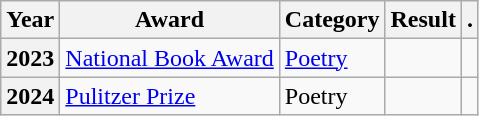<table class="wikitable sortable">
<tr>
<th>Year</th>
<th>Award</th>
<th>Category</th>
<th>Result</th>
<th>.</th>
</tr>
<tr>
<th>2023</th>
<td><a href='#'>National Book Award</a></td>
<td><a href='#'>Poetry</a></td>
<td></td>
<td></td>
</tr>
<tr>
<th>2024</th>
<td><a href='#'>Pulitzer Prize</a></td>
<td>Poetry</td>
<td></td>
<td></td>
</tr>
</table>
